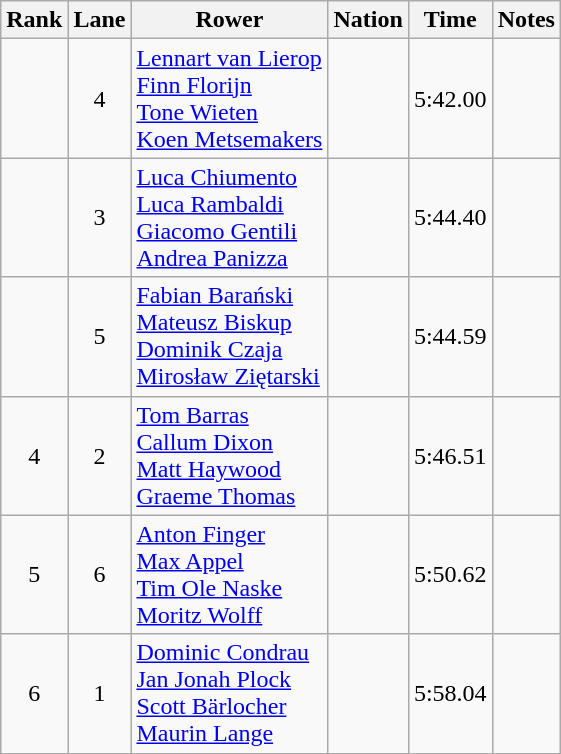<table class="wikitable sortable" style="text-align:center">
<tr>
<th>Rank</th>
<th>Lane</th>
<th>Rower</th>
<th>Nation</th>
<th>Time</th>
<th>Notes</th>
</tr>
<tr>
<td></td>
<td>4</td>
<td align="left"><a href='#'>Lennart van Lierop</a><br><a href='#'>Finn Florijn</a><br><a href='#'>Tone Wieten</a><br><a href='#'>Koen Metsemakers</a></td>
<td align="left"></td>
<td>5:42.00</td>
<td></td>
</tr>
<tr>
<td></td>
<td>3</td>
<td align=left><a href='#'>Luca Chiumento</a><br><a href='#'>Luca Rambaldi</a><br><a href='#'>Giacomo Gentili</a><br><a href='#'>Andrea Panizza</a></td>
<td align=left></td>
<td>5:44.40</td>
<td></td>
</tr>
<tr>
<td></td>
<td>5</td>
<td align="left"><a href='#'>Fabian Barański</a><br><a href='#'>Mateusz Biskup</a><br><a href='#'>Dominik Czaja</a><br><a href='#'>Mirosław Ziętarski</a></td>
<td align="left"></td>
<td>5:44.59</td>
<td></td>
</tr>
<tr>
<td>4</td>
<td>2</td>
<td align=left><a href='#'>Tom
Barras</a><br><a href='#'>Callum Dixon</a><br><a href='#'>Matt Haywood </a><br><a href='#'>Graeme Thomas</a></td>
<td align=left></td>
<td>5:46.51</td>
<td></td>
</tr>
<tr>
<td>5</td>
<td>6</td>
<td align="left"><a href='#'>Anton Finger</a><br><a href='#'>Max Appel</a><br><a href='#'>Tim Ole Naske</a><br><a href='#'>Moritz Wolff</a></td>
<td align="left"></td>
<td>5:50.62</td>
<td></td>
</tr>
<tr>
<td>6</td>
<td>1</td>
<td align=left><a href='#'>Dominic Condrau</a><br><a href='#'>Jan Jonah Plock</a><br><a href='#'>Scott Bärlocher</a><br><a href='#'>Maurin Lange</a></td>
<td align=left></td>
<td>5:58.04</td>
<td></td>
</tr>
</table>
